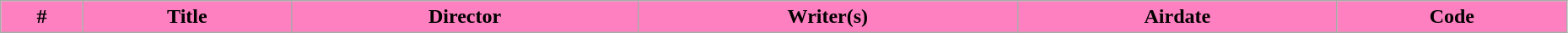<table class="wikitable plainrowheaders" style="width:98%;">
<tr>
<th style="background-color: #FF80C0;">#</th>
<th style="background-color: #FF80C0;">Title</th>
<th style="background-color: #FF80C0;">Director</th>
<th style="background-color: #FF80C0;">Writer(s)</th>
<th style="background-color: #FF80C0;">Airdate</th>
<th style="background-color: #FF80C0;">Code<br>








</th>
</tr>
</table>
